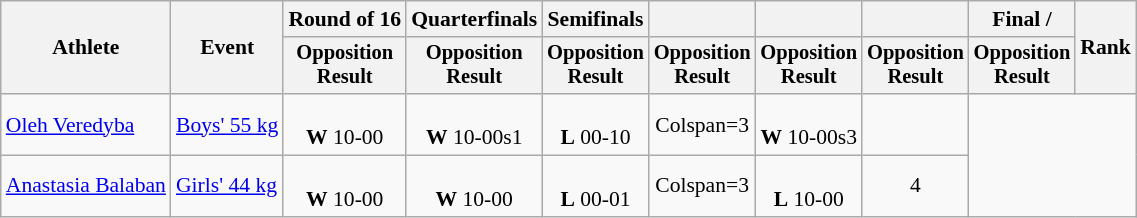<table class="wikitable" style="font-size:90%">
<tr>
<th rowspan="2">Athlete</th>
<th rowspan="2">Event</th>
<th>Round of 16</th>
<th>Quarterfinals</th>
<th>Semifinals</th>
<th></th>
<th></th>
<th></th>
<th>Final / </th>
<th rowspan=2>Rank</th>
</tr>
<tr style="font-size:95%">
<th>Opposition<br>Result</th>
<th>Opposition<br>Result</th>
<th>Opposition<br>Result</th>
<th>Opposition<br>Result</th>
<th>Opposition<br>Result</th>
<th>Opposition<br>Result</th>
<th>Opposition<br>Result</th>
</tr>
<tr align=center>
<td align=left><a href='#'>Oleh Veredyba</a></td>
<td align=left><a href='#'>Boys' 55 kg</a></td>
<td><br> <strong>W</strong> 10-00</td>
<td><br> <strong>W</strong> 10-00s1</td>
<td><br> <strong>L</strong> 00-10</td>
<td>Colspan=3 </td>
<td><br> <strong>W</strong> 10-00s3</td>
<td></td>
</tr>
<tr align=center>
<td align=left><a href='#'>Anastasia Balaban</a></td>
<td align=left><a href='#'>Girls' 44 kg</a></td>
<td><br> <strong>W</strong> 10-00</td>
<td><br> <strong>W</strong> 10-00</td>
<td><br> <strong>L</strong> 00-01</td>
<td>Colspan=3 </td>
<td><br> <strong>L</strong> 10-00</td>
<td>4</td>
</tr>
</table>
